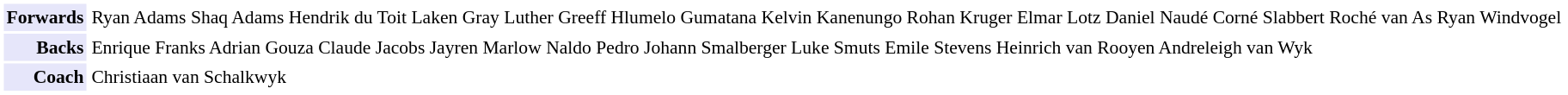<table cellpadding="2" style="border: 1px solid white; font-size:90%;">
<tr>
<td colspan="2" align="right" bgcolor="lavender"><strong>Forwards</strong></td>
<td align="left">Ryan Adams Shaq Adams Hendrik du Toit Laken Gray Luther Greeff Hlumelo Gumatana Kelvin Kanenungo Rohan Kruger Elmar Lotz Daniel Naudé Corné Slabbert Roché van As Ryan Windvogel</td>
</tr>
<tr>
<td colspan="2" align="right" bgcolor="lavender"><strong>Backs</strong></td>
<td align="left">Enrique Franks Adrian Gouza Claude Jacobs Jayren Marlow Naldo Pedro Johann Smalberger Luke Smuts Emile Stevens Heinrich van Rooyen Andreleigh van Wyk</td>
</tr>
<tr>
<td colspan="2" align="right" bgcolor="lavender"><strong>Coach</strong></td>
<td align="left">Christiaan van Schalkwyk</td>
</tr>
</table>
